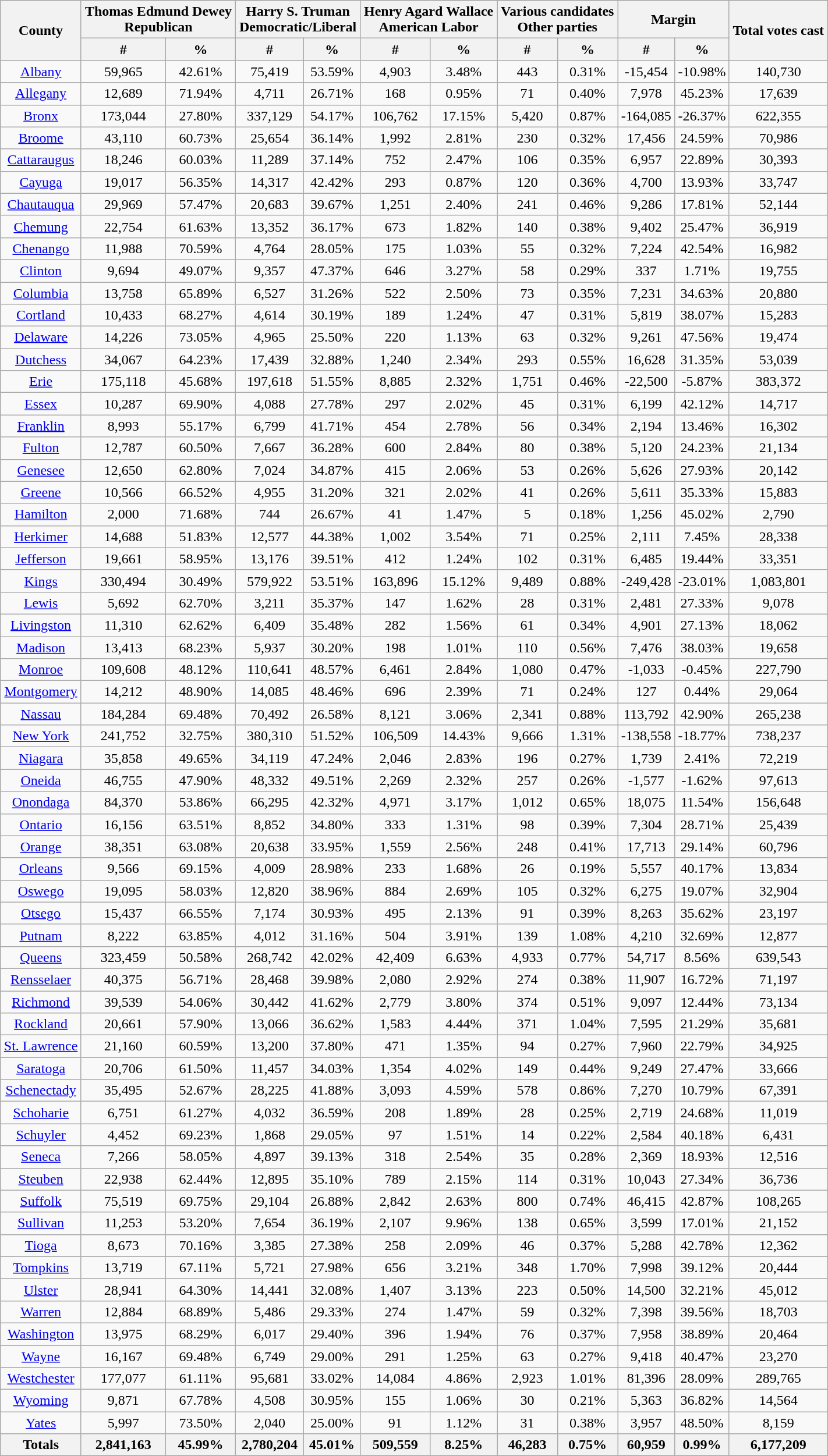<table width="75%" class="wikitable sortable">
<tr>
<th colspan="1" rowspan="2">County</th>
<th style="text-align:center;" colspan="2">Thomas Edmund Dewey<br>Republican</th>
<th style="text-align:center;" colspan="2">Harry S. Truman<br>Democratic/Liberal</th>
<th style="text-align:center;" colspan="2">Henry Agard Wallace<br>American Labor</th>
<th style="text-align:center;" colspan="2">Various candidates<br>Other parties</th>
<th style="text-align:center;" colspan="2">Margin</th>
<th colspan="1" rowspan="2" style="text-align:center;">Total votes cast</th>
</tr>
<tr>
<th style="text-align:center;" data-sort-type="number">#</th>
<th style="text-align:center;" data-sort-type="number">%</th>
<th style="text-align:center;" data-sort-type="number">#</th>
<th style="text-align:center;" data-sort-type="number">%</th>
<th style="text-align:center;" data-sort-type="number">#</th>
<th style="text-align:center;" data-sort-type="number">%</th>
<th style="text-align:center;" data-sort-type="number">#</th>
<th style="text-align:center;" data-sort-type="number">%</th>
<th style="text-align:center;" data-sort-type="number">#</th>
<th style="text-align:center;" data-sort-type="number">%</th>
</tr>
<tr style="text-align:center;">
<td><a href='#'>Albany</a></td>
<td>59,965</td>
<td>42.61%</td>
<td>75,419</td>
<td>53.59%</td>
<td>4,903</td>
<td>3.48%</td>
<td>443</td>
<td>0.31%</td>
<td>-15,454</td>
<td>-10.98%</td>
<td>140,730</td>
</tr>
<tr style="text-align:center;">
<td><a href='#'>Allegany</a></td>
<td>12,689</td>
<td>71.94%</td>
<td>4,711</td>
<td>26.71%</td>
<td>168</td>
<td>0.95%</td>
<td>71</td>
<td>0.40%</td>
<td>7,978</td>
<td>45.23%</td>
<td>17,639</td>
</tr>
<tr style="text-align:center;">
<td><a href='#'>Bronx</a></td>
<td>173,044</td>
<td>27.80%</td>
<td>337,129</td>
<td>54.17%</td>
<td>106,762</td>
<td>17.15%</td>
<td>5,420</td>
<td>0.87%</td>
<td>-164,085</td>
<td>-26.37%</td>
<td>622,355</td>
</tr>
<tr style="text-align:center;">
<td><a href='#'>Broome</a></td>
<td>43,110</td>
<td>60.73%</td>
<td>25,654</td>
<td>36.14%</td>
<td>1,992</td>
<td>2.81%</td>
<td>230</td>
<td>0.32%</td>
<td>17,456</td>
<td>24.59%</td>
<td>70,986</td>
</tr>
<tr style="text-align:center;">
<td><a href='#'>Cattaraugus</a></td>
<td>18,246</td>
<td>60.03%</td>
<td>11,289</td>
<td>37.14%</td>
<td>752</td>
<td>2.47%</td>
<td>106</td>
<td>0.35%</td>
<td>6,957</td>
<td>22.89%</td>
<td>30,393</td>
</tr>
<tr style="text-align:center;">
<td><a href='#'>Cayuga</a></td>
<td>19,017</td>
<td>56.35%</td>
<td>14,317</td>
<td>42.42%</td>
<td>293</td>
<td>0.87%</td>
<td>120</td>
<td>0.36%</td>
<td>4,700</td>
<td>13.93%</td>
<td>33,747</td>
</tr>
<tr style="text-align:center;">
<td><a href='#'>Chautauqua</a></td>
<td>29,969</td>
<td>57.47%</td>
<td>20,683</td>
<td>39.67%</td>
<td>1,251</td>
<td>2.40%</td>
<td>241</td>
<td>0.46%</td>
<td>9,286</td>
<td>17.81%</td>
<td>52,144</td>
</tr>
<tr style="text-align:center;">
<td><a href='#'>Chemung</a></td>
<td>22,754</td>
<td>61.63%</td>
<td>13,352</td>
<td>36.17%</td>
<td>673</td>
<td>1.82%</td>
<td>140</td>
<td>0.38%</td>
<td>9,402</td>
<td>25.47%</td>
<td>36,919</td>
</tr>
<tr style="text-align:center;">
<td><a href='#'>Chenango</a></td>
<td>11,988</td>
<td>70.59%</td>
<td>4,764</td>
<td>28.05%</td>
<td>175</td>
<td>1.03%</td>
<td>55</td>
<td>0.32%</td>
<td>7,224</td>
<td>42.54%</td>
<td>16,982</td>
</tr>
<tr style="text-align:center;">
<td><a href='#'>Clinton</a></td>
<td>9,694</td>
<td>49.07%</td>
<td>9,357</td>
<td>47.37%</td>
<td>646</td>
<td>3.27%</td>
<td>58</td>
<td>0.29%</td>
<td>337</td>
<td>1.71%</td>
<td>19,755</td>
</tr>
<tr style="text-align:center;">
<td><a href='#'>Columbia</a></td>
<td>13,758</td>
<td>65.89%</td>
<td>6,527</td>
<td>31.26%</td>
<td>522</td>
<td>2.50%</td>
<td>73</td>
<td>0.35%</td>
<td>7,231</td>
<td>34.63%</td>
<td>20,880</td>
</tr>
<tr style="text-align:center;">
<td><a href='#'>Cortland</a></td>
<td>10,433</td>
<td>68.27%</td>
<td>4,614</td>
<td>30.19%</td>
<td>189</td>
<td>1.24%</td>
<td>47</td>
<td>0.31%</td>
<td>5,819</td>
<td>38.07%</td>
<td>15,283</td>
</tr>
<tr style="text-align:center;">
<td><a href='#'>Delaware</a></td>
<td>14,226</td>
<td>73.05%</td>
<td>4,965</td>
<td>25.50%</td>
<td>220</td>
<td>1.13%</td>
<td>63</td>
<td>0.32%</td>
<td>9,261</td>
<td>47.56%</td>
<td>19,474</td>
</tr>
<tr style="text-align:center;">
<td><a href='#'>Dutchess</a></td>
<td>34,067</td>
<td>64.23%</td>
<td>17,439</td>
<td>32.88%</td>
<td>1,240</td>
<td>2.34%</td>
<td>293</td>
<td>0.55%</td>
<td>16,628</td>
<td>31.35%</td>
<td>53,039</td>
</tr>
<tr style="text-align:center;">
<td><a href='#'>Erie</a></td>
<td>175,118</td>
<td>45.68%</td>
<td>197,618</td>
<td>51.55%</td>
<td>8,885</td>
<td>2.32%</td>
<td>1,751</td>
<td>0.46%</td>
<td>-22,500</td>
<td>-5.87%</td>
<td>383,372</td>
</tr>
<tr style="text-align:center;">
<td><a href='#'>Essex</a></td>
<td>10,287</td>
<td>69.90%</td>
<td>4,088</td>
<td>27.78%</td>
<td>297</td>
<td>2.02%</td>
<td>45</td>
<td>0.31%</td>
<td>6,199</td>
<td>42.12%</td>
<td>14,717</td>
</tr>
<tr style="text-align:center;">
<td><a href='#'>Franklin</a></td>
<td>8,993</td>
<td>55.17%</td>
<td>6,799</td>
<td>41.71%</td>
<td>454</td>
<td>2.78%</td>
<td>56</td>
<td>0.34%</td>
<td>2,194</td>
<td>13.46%</td>
<td>16,302</td>
</tr>
<tr style="text-align:center;">
<td><a href='#'>Fulton</a></td>
<td>12,787</td>
<td>60.50%</td>
<td>7,667</td>
<td>36.28%</td>
<td>600</td>
<td>2.84%</td>
<td>80</td>
<td>0.38%</td>
<td>5,120</td>
<td>24.23%</td>
<td>21,134</td>
</tr>
<tr style="text-align:center;">
<td><a href='#'>Genesee</a></td>
<td>12,650</td>
<td>62.80%</td>
<td>7,024</td>
<td>34.87%</td>
<td>415</td>
<td>2.06%</td>
<td>53</td>
<td>0.26%</td>
<td>5,626</td>
<td>27.93%</td>
<td>20,142</td>
</tr>
<tr style="text-align:center;">
<td><a href='#'>Greene</a></td>
<td>10,566</td>
<td>66.52%</td>
<td>4,955</td>
<td>31.20%</td>
<td>321</td>
<td>2.02%</td>
<td>41</td>
<td>0.26%</td>
<td>5,611</td>
<td>35.33%</td>
<td>15,883</td>
</tr>
<tr style="text-align:center;">
<td><a href='#'>Hamilton</a></td>
<td>2,000</td>
<td>71.68%</td>
<td>744</td>
<td>26.67%</td>
<td>41</td>
<td>1.47%</td>
<td>5</td>
<td>0.18%</td>
<td>1,256</td>
<td>45.02%</td>
<td>2,790</td>
</tr>
<tr style="text-align:center;">
<td><a href='#'>Herkimer</a></td>
<td>14,688</td>
<td>51.83%</td>
<td>12,577</td>
<td>44.38%</td>
<td>1,002</td>
<td>3.54%</td>
<td>71</td>
<td>0.25%</td>
<td>2,111</td>
<td>7.45%</td>
<td>28,338</td>
</tr>
<tr style="text-align:center;">
<td><a href='#'>Jefferson</a></td>
<td>19,661</td>
<td>58.95%</td>
<td>13,176</td>
<td>39.51%</td>
<td>412</td>
<td>1.24%</td>
<td>102</td>
<td>0.31%</td>
<td>6,485</td>
<td>19.44%</td>
<td>33,351</td>
</tr>
<tr style="text-align:center;">
<td><a href='#'>Kings</a></td>
<td>330,494</td>
<td>30.49%</td>
<td>579,922</td>
<td>53.51%</td>
<td>163,896</td>
<td>15.12%</td>
<td>9,489</td>
<td>0.88%</td>
<td>-249,428</td>
<td>-23.01%</td>
<td>1,083,801</td>
</tr>
<tr style="text-align:center;">
<td><a href='#'>Lewis</a></td>
<td>5,692</td>
<td>62.70%</td>
<td>3,211</td>
<td>35.37%</td>
<td>147</td>
<td>1.62%</td>
<td>28</td>
<td>0.31%</td>
<td>2,481</td>
<td>27.33%</td>
<td>9,078</td>
</tr>
<tr style="text-align:center;">
<td><a href='#'>Livingston</a></td>
<td>11,310</td>
<td>62.62%</td>
<td>6,409</td>
<td>35.48%</td>
<td>282</td>
<td>1.56%</td>
<td>61</td>
<td>0.34%</td>
<td>4,901</td>
<td>27.13%</td>
<td>18,062</td>
</tr>
<tr style="text-align:center;">
<td><a href='#'>Madison</a></td>
<td>13,413</td>
<td>68.23%</td>
<td>5,937</td>
<td>30.20%</td>
<td>198</td>
<td>1.01%</td>
<td>110</td>
<td>0.56%</td>
<td>7,476</td>
<td>38.03%</td>
<td>19,658</td>
</tr>
<tr style="text-align:center;">
<td><a href='#'>Monroe</a></td>
<td>109,608</td>
<td>48.12%</td>
<td>110,641</td>
<td>48.57%</td>
<td>6,461</td>
<td>2.84%</td>
<td>1,080</td>
<td>0.47%</td>
<td>-1,033</td>
<td>-0.45%</td>
<td>227,790</td>
</tr>
<tr style="text-align:center;">
<td><a href='#'>Montgomery</a></td>
<td>14,212</td>
<td>48.90%</td>
<td>14,085</td>
<td>48.46%</td>
<td>696</td>
<td>2.39%</td>
<td>71</td>
<td>0.24%</td>
<td>127</td>
<td>0.44%</td>
<td>29,064</td>
</tr>
<tr style="text-align:center;">
<td><a href='#'>Nassau</a></td>
<td>184,284</td>
<td>69.48%</td>
<td>70,492</td>
<td>26.58%</td>
<td>8,121</td>
<td>3.06%</td>
<td>2,341</td>
<td>0.88%</td>
<td>113,792</td>
<td>42.90%</td>
<td>265,238</td>
</tr>
<tr style="text-align:center;">
<td><a href='#'>New York</a></td>
<td>241,752</td>
<td>32.75%</td>
<td>380,310</td>
<td>51.52%</td>
<td>106,509</td>
<td>14.43%</td>
<td>9,666</td>
<td>1.31%</td>
<td>-138,558</td>
<td>-18.77%</td>
<td>738,237</td>
</tr>
<tr style="text-align:center;">
<td><a href='#'>Niagara</a></td>
<td>35,858</td>
<td>49.65%</td>
<td>34,119</td>
<td>47.24%</td>
<td>2,046</td>
<td>2.83%</td>
<td>196</td>
<td>0.27%</td>
<td>1,739</td>
<td>2.41%</td>
<td>72,219</td>
</tr>
<tr style="text-align:center;">
<td><a href='#'>Oneida</a></td>
<td>46,755</td>
<td>47.90%</td>
<td>48,332</td>
<td>49.51%</td>
<td>2,269</td>
<td>2.32%</td>
<td>257</td>
<td>0.26%</td>
<td>-1,577</td>
<td>-1.62%</td>
<td>97,613</td>
</tr>
<tr style="text-align:center;">
<td><a href='#'>Onondaga</a></td>
<td>84,370</td>
<td>53.86%</td>
<td>66,295</td>
<td>42.32%</td>
<td>4,971</td>
<td>3.17%</td>
<td>1,012</td>
<td>0.65%</td>
<td>18,075</td>
<td>11.54%</td>
<td>156,648</td>
</tr>
<tr style="text-align:center;">
<td><a href='#'>Ontario</a></td>
<td>16,156</td>
<td>63.51%</td>
<td>8,852</td>
<td>34.80%</td>
<td>333</td>
<td>1.31%</td>
<td>98</td>
<td>0.39%</td>
<td>7,304</td>
<td>28.71%</td>
<td>25,439</td>
</tr>
<tr style="text-align:center;">
<td><a href='#'>Orange</a></td>
<td>38,351</td>
<td>63.08%</td>
<td>20,638</td>
<td>33.95%</td>
<td>1,559</td>
<td>2.56%</td>
<td>248</td>
<td>0.41%</td>
<td>17,713</td>
<td>29.14%</td>
<td>60,796</td>
</tr>
<tr style="text-align:center;">
<td><a href='#'>Orleans</a></td>
<td>9,566</td>
<td>69.15%</td>
<td>4,009</td>
<td>28.98%</td>
<td>233</td>
<td>1.68%</td>
<td>26</td>
<td>0.19%</td>
<td>5,557</td>
<td>40.17%</td>
<td>13,834</td>
</tr>
<tr style="text-align:center;">
<td><a href='#'>Oswego</a></td>
<td>19,095</td>
<td>58.03%</td>
<td>12,820</td>
<td>38.96%</td>
<td>884</td>
<td>2.69%</td>
<td>105</td>
<td>0.32%</td>
<td>6,275</td>
<td>19.07%</td>
<td>32,904</td>
</tr>
<tr style="text-align:center;">
<td><a href='#'>Otsego</a></td>
<td>15,437</td>
<td>66.55%</td>
<td>7,174</td>
<td>30.93%</td>
<td>495</td>
<td>2.13%</td>
<td>91</td>
<td>0.39%</td>
<td>8,263</td>
<td>35.62%</td>
<td>23,197</td>
</tr>
<tr style="text-align:center;">
<td><a href='#'>Putnam</a></td>
<td>8,222</td>
<td>63.85%</td>
<td>4,012</td>
<td>31.16%</td>
<td>504</td>
<td>3.91%</td>
<td>139</td>
<td>1.08%</td>
<td>4,210</td>
<td>32.69%</td>
<td>12,877</td>
</tr>
<tr style="text-align:center;">
<td><a href='#'>Queens</a></td>
<td>323,459</td>
<td>50.58%</td>
<td>268,742</td>
<td>42.02%</td>
<td>42,409</td>
<td>6.63%</td>
<td>4,933</td>
<td>0.77%</td>
<td>54,717</td>
<td>8.56%</td>
<td>639,543</td>
</tr>
<tr style="text-align:center;">
<td><a href='#'>Rensselaer</a></td>
<td>40,375</td>
<td>56.71%</td>
<td>28,468</td>
<td>39.98%</td>
<td>2,080</td>
<td>2.92%</td>
<td>274</td>
<td>0.38%</td>
<td>11,907</td>
<td>16.72%</td>
<td>71,197</td>
</tr>
<tr style="text-align:center;">
<td><a href='#'>Richmond</a></td>
<td>39,539</td>
<td>54.06%</td>
<td>30,442</td>
<td>41.62%</td>
<td>2,779</td>
<td>3.80%</td>
<td>374</td>
<td>0.51%</td>
<td>9,097</td>
<td>12.44%</td>
<td>73,134</td>
</tr>
<tr style="text-align:center;">
<td><a href='#'>Rockland</a></td>
<td>20,661</td>
<td>57.90%</td>
<td>13,066</td>
<td>36.62%</td>
<td>1,583</td>
<td>4.44%</td>
<td>371</td>
<td>1.04%</td>
<td>7,595</td>
<td>21.29%</td>
<td>35,681</td>
</tr>
<tr style="text-align:center;">
<td><a href='#'>St. Lawrence</a></td>
<td>21,160</td>
<td>60.59%</td>
<td>13,200</td>
<td>37.80%</td>
<td>471</td>
<td>1.35%</td>
<td>94</td>
<td>0.27%</td>
<td>7,960</td>
<td>22.79%</td>
<td>34,925</td>
</tr>
<tr style="text-align:center;">
<td><a href='#'>Saratoga</a></td>
<td>20,706</td>
<td>61.50%</td>
<td>11,457</td>
<td>34.03%</td>
<td>1,354</td>
<td>4.02%</td>
<td>149</td>
<td>0.44%</td>
<td>9,249</td>
<td>27.47%</td>
<td>33,666</td>
</tr>
<tr style="text-align:center;">
<td><a href='#'>Schenectady</a></td>
<td>35,495</td>
<td>52.67%</td>
<td>28,225</td>
<td>41.88%</td>
<td>3,093</td>
<td>4.59%</td>
<td>578</td>
<td>0.86%</td>
<td>7,270</td>
<td>10.79%</td>
<td>67,391</td>
</tr>
<tr style="text-align:center;">
<td><a href='#'>Schoharie</a></td>
<td>6,751</td>
<td>61.27%</td>
<td>4,032</td>
<td>36.59%</td>
<td>208</td>
<td>1.89%</td>
<td>28</td>
<td>0.25%</td>
<td>2,719</td>
<td>24.68%</td>
<td>11,019</td>
</tr>
<tr style="text-align:center;">
<td><a href='#'>Schuyler</a></td>
<td>4,452</td>
<td>69.23%</td>
<td>1,868</td>
<td>29.05%</td>
<td>97</td>
<td>1.51%</td>
<td>14</td>
<td>0.22%</td>
<td>2,584</td>
<td>40.18%</td>
<td>6,431</td>
</tr>
<tr style="text-align:center;">
<td><a href='#'>Seneca</a></td>
<td>7,266</td>
<td>58.05%</td>
<td>4,897</td>
<td>39.13%</td>
<td>318</td>
<td>2.54%</td>
<td>35</td>
<td>0.28%</td>
<td>2,369</td>
<td>18.93%</td>
<td>12,516</td>
</tr>
<tr style="text-align:center;">
<td><a href='#'>Steuben</a></td>
<td>22,938</td>
<td>62.44%</td>
<td>12,895</td>
<td>35.10%</td>
<td>789</td>
<td>2.15%</td>
<td>114</td>
<td>0.31%</td>
<td>10,043</td>
<td>27.34%</td>
<td>36,736</td>
</tr>
<tr style="text-align:center;">
<td><a href='#'>Suffolk</a></td>
<td>75,519</td>
<td>69.75%</td>
<td>29,104</td>
<td>26.88%</td>
<td>2,842</td>
<td>2.63%</td>
<td>800</td>
<td>0.74%</td>
<td>46,415</td>
<td>42.87%</td>
<td>108,265</td>
</tr>
<tr style="text-align:center;">
<td><a href='#'>Sullivan</a></td>
<td>11,253</td>
<td>53.20%</td>
<td>7,654</td>
<td>36.19%</td>
<td>2,107</td>
<td>9.96%</td>
<td>138</td>
<td>0.65%</td>
<td>3,599</td>
<td>17.01%</td>
<td>21,152</td>
</tr>
<tr style="text-align:center;">
<td><a href='#'>Tioga</a></td>
<td>8,673</td>
<td>70.16%</td>
<td>3,385</td>
<td>27.38%</td>
<td>258</td>
<td>2.09%</td>
<td>46</td>
<td>0.37%</td>
<td>5,288</td>
<td>42.78%</td>
<td>12,362</td>
</tr>
<tr style="text-align:center;">
<td><a href='#'>Tompkins</a></td>
<td>13,719</td>
<td>67.11%</td>
<td>5,721</td>
<td>27.98%</td>
<td>656</td>
<td>3.21%</td>
<td>348</td>
<td>1.70%</td>
<td>7,998</td>
<td>39.12%</td>
<td>20,444</td>
</tr>
<tr style="text-align:center;">
<td><a href='#'>Ulster</a></td>
<td>28,941</td>
<td>64.30%</td>
<td>14,441</td>
<td>32.08%</td>
<td>1,407</td>
<td>3.13%</td>
<td>223</td>
<td>0.50%</td>
<td>14,500</td>
<td>32.21%</td>
<td>45,012</td>
</tr>
<tr style="text-align:center;">
<td><a href='#'>Warren</a></td>
<td>12,884</td>
<td>68.89%</td>
<td>5,486</td>
<td>29.33%</td>
<td>274</td>
<td>1.47%</td>
<td>59</td>
<td>0.32%</td>
<td>7,398</td>
<td>39.56%</td>
<td>18,703</td>
</tr>
<tr style="text-align:center;">
<td><a href='#'>Washington</a></td>
<td>13,975</td>
<td>68.29%</td>
<td>6,017</td>
<td>29.40%</td>
<td>396</td>
<td>1.94%</td>
<td>76</td>
<td>0.37%</td>
<td>7,958</td>
<td>38.89%</td>
<td>20,464</td>
</tr>
<tr style="text-align:center;">
<td><a href='#'>Wayne</a></td>
<td>16,167</td>
<td>69.48%</td>
<td>6,749</td>
<td>29.00%</td>
<td>291</td>
<td>1.25%</td>
<td>63</td>
<td>0.27%</td>
<td>9,418</td>
<td>40.47%</td>
<td>23,270</td>
</tr>
<tr style="text-align:center;">
<td><a href='#'>Westchester</a></td>
<td>177,077</td>
<td>61.11%</td>
<td>95,681</td>
<td>33.02%</td>
<td>14,084</td>
<td>4.86%</td>
<td>2,923</td>
<td>1.01%</td>
<td>81,396</td>
<td>28.09%</td>
<td>289,765</td>
</tr>
<tr style="text-align:center;">
<td><a href='#'>Wyoming</a></td>
<td>9,871</td>
<td>67.78%</td>
<td>4,508</td>
<td>30.95%</td>
<td>155</td>
<td>1.06%</td>
<td>30</td>
<td>0.21%</td>
<td>5,363</td>
<td>36.82%</td>
<td>14,564</td>
</tr>
<tr style="text-align:center;">
<td><a href='#'>Yates</a></td>
<td>5,997</td>
<td>73.50%</td>
<td>2,040</td>
<td>25.00%</td>
<td>91</td>
<td>1.12%</td>
<td>31</td>
<td>0.38%</td>
<td>3,957</td>
<td>48.50%</td>
<td>8,159</td>
</tr>
<tr style="text-align:center;">
<th>Totals</th>
<th>2,841,163</th>
<th>45.99%</th>
<th>2,780,204</th>
<th>45.01%</th>
<th>509,559</th>
<th>8.25%</th>
<th>46,283</th>
<th>0.75%</th>
<th>60,959</th>
<th>0.99%</th>
<th>6,177,209</th>
</tr>
</table>
